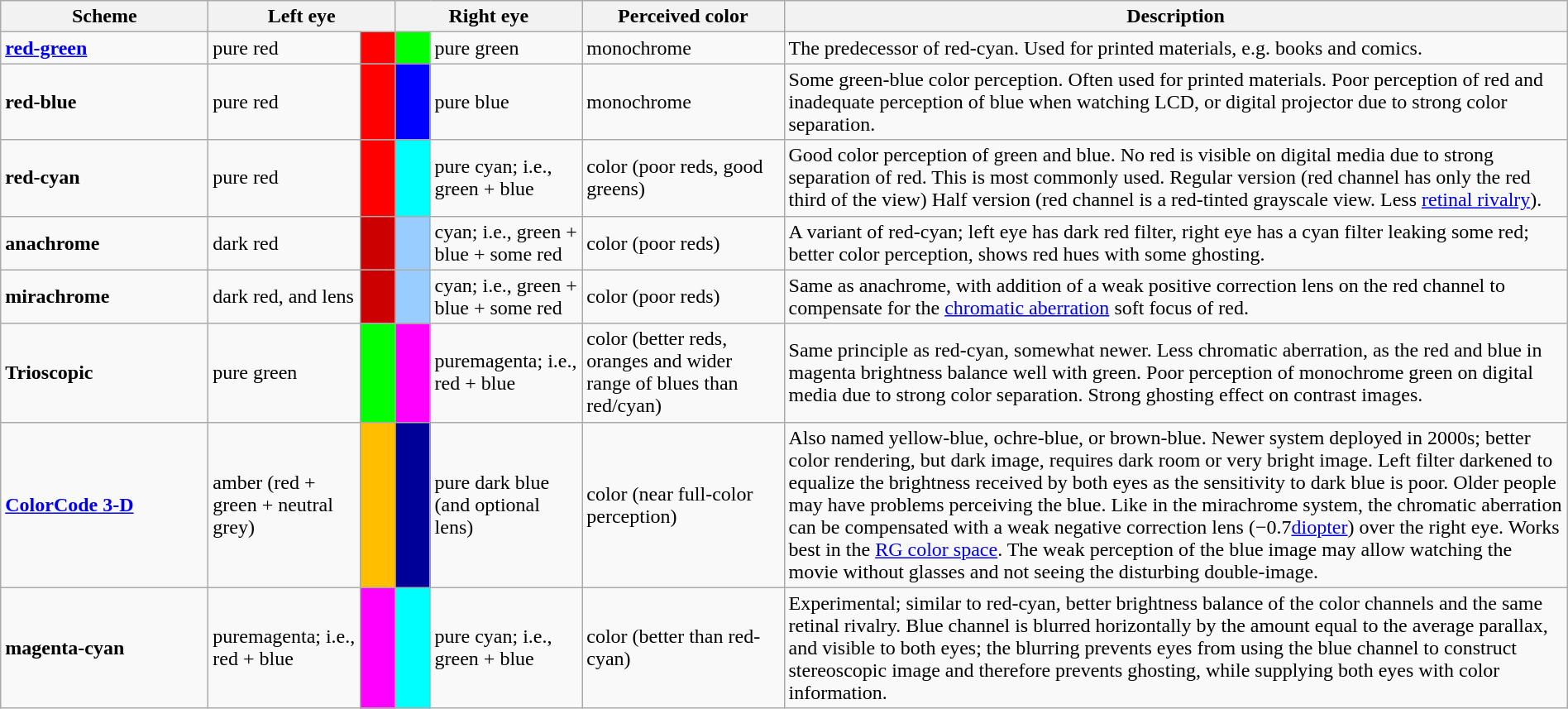<table class="wikitable" style="width:100%;">
<tr>
<th style="width:10em;">Scheme</th>
<th colspan=2>Left eye</th>
<th colspan=2>Right eye</th>
<th>Perceived color</th>
<th style="width:50%;">Description</th>
</tr>
<tr>
<td><strong><a href='#'>red-green</a></strong></td>
<td>pure red</td>
<td style="width:1.3em; background-color:#FF0000"> </td>
<td style="width:1.3em; background-color:#00FF00"> </td>
<td>pure green</td>
<td>monochrome</td>
<td>The predecessor of red-cyan. Used for printed materials, e.g. books and comics.</td>
</tr>
<tr>
<td><strong>red-blue</strong></td>
<td>pure red</td>
<td style="background-color:#FF0000"> </td>
<td style="background-color:#0000FF"> </td>
<td>pure blue</td>
<td>monochrome</td>
<td>Some green-blue color perception. Often used for printed materials. Poor perception of red and inadequate perception of blue when watching LCD, or digital projector due to strong color separation.</td>
</tr>
<tr>
<td><strong>red-cyan</strong></td>
<td>pure red</td>
<td style="background-color:#FF0000"> </td>
<td style="background-color:#00FFFF"> </td>
<td>pure cyan; i.e., green + blue</td>
<td>color (poor reds, good greens)</td>
<td>Good color perception of green and blue. No red is visible on digital media due to strong separation of red. This is most commonly used. Regular version (red channel has only the red third of the view) Half version (red channel is a red-tinted grayscale view. Less <a href='#'>retinal rivalry</a>).</td>
</tr>
<tr>
<td><strong>anachrome</strong></td>
<td>dark red</td>
<td style="background-color:#CC0000"> </td>
<td style="background-color:#99CCFF"> </td>
<td>cyan; i.e., green + blue + some red</td>
<td>color (poor reds)</td>
<td>A variant of red-cyan; left eye has dark red filter, right eye has a cyan filter leaking some red; better color perception, shows red hues with some ghosting.</td>
</tr>
<tr>
<td><strong>mirachrome</strong></td>
<td>dark red, and lens</td>
<td style="background-color:#CC0000"> </td>
<td style="background-color:#99CCFF"> </td>
<td>cyan; i.e., green + blue + some red</td>
<td>color (poor reds)</td>
<td>Same as anachrome, with addition of a weak positive correction lens on the red channel to compensate for the <a href='#'>chromatic aberration</a> soft focus of red.</td>
</tr>
<tr>
<td><strong>Trioscopic</strong></td>
<td>pure green</td>
<td style="background-color:#00FF00"> </td>
<td style="background-color:#FF00FF"> </td>
<td>puremagenta; i.e., red + blue</td>
<td>color (better reds, oranges and wider range of blues than red/cyan)</td>
<td>Same principle as red-cyan, somewhat newer. Less chromatic aberration, as the red and blue in magenta brightness balance well with green. Poor perception of monochrome green on digital media due to strong color separation. Strong ghosting effect on contrast images.</td>
</tr>
<tr>
<td><strong><a href='#'>ColorCode 3-D</a></strong></td>
<td>amber (red + green + neutral grey)</td>
<td style="background-color:#FFBF00"> </td>
<td style="background-color:#000099"> </td>
<td>pure dark blue (and optional lens)</td>
<td>color (near full-color perception)</td>
<td>Also named yellow-blue, ochre-blue, or brown-blue. Newer system deployed in 2000s; better color rendering, but dark image, requires dark room or very bright image. Left filter darkened to equalize the brightness received by both eyes as the sensitivity to dark blue is poor. Older people may have problems perceiving the blue. Like in the mirachrome system, the chromatic aberration can be compensated with a weak negative correction lens (−0.7<a href='#'>diopter</a>) over the right eye. Works best in the <a href='#'>RG color space</a>. The weak perception of the blue image may allow watching the movie without glasses and not seeing the disturbing double-image.</td>
</tr>
<tr>
<td><strong>magenta-cyan</strong></td>
<td>puremagenta; i.e., red + blue</td>
<td style="background-color:#FF00FF"> </td>
<td style="background-color:#00FFFF"> </td>
<td>pure cyan; i.e., green + blue</td>
<td>color (better than red-cyan)</td>
<td>Experimental; similar to red-cyan, better brightness balance of the color channels and the same retinal rivalry. Blue channel is blurred horizontally by the amount equal to the average parallax, and visible to both eyes; the blurring prevents eyes from using the blue channel to construct stereoscopic image and therefore prevents ghosting, while supplying both eyes with color information.</td>
</tr>
</table>
